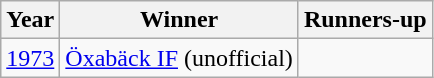<table class="wikitable sortable plainrowheaders" style="text-align: center;">
<tr>
<th>Year</th>
<th>Winner</th>
<th>Runners-up</th>
</tr>
<tr>
<td><a href='#'>1973</a></td>
<td><a href='#'>Öxabäck IF</a> (unofficial)</td>
<td></td>
</tr>
</table>
